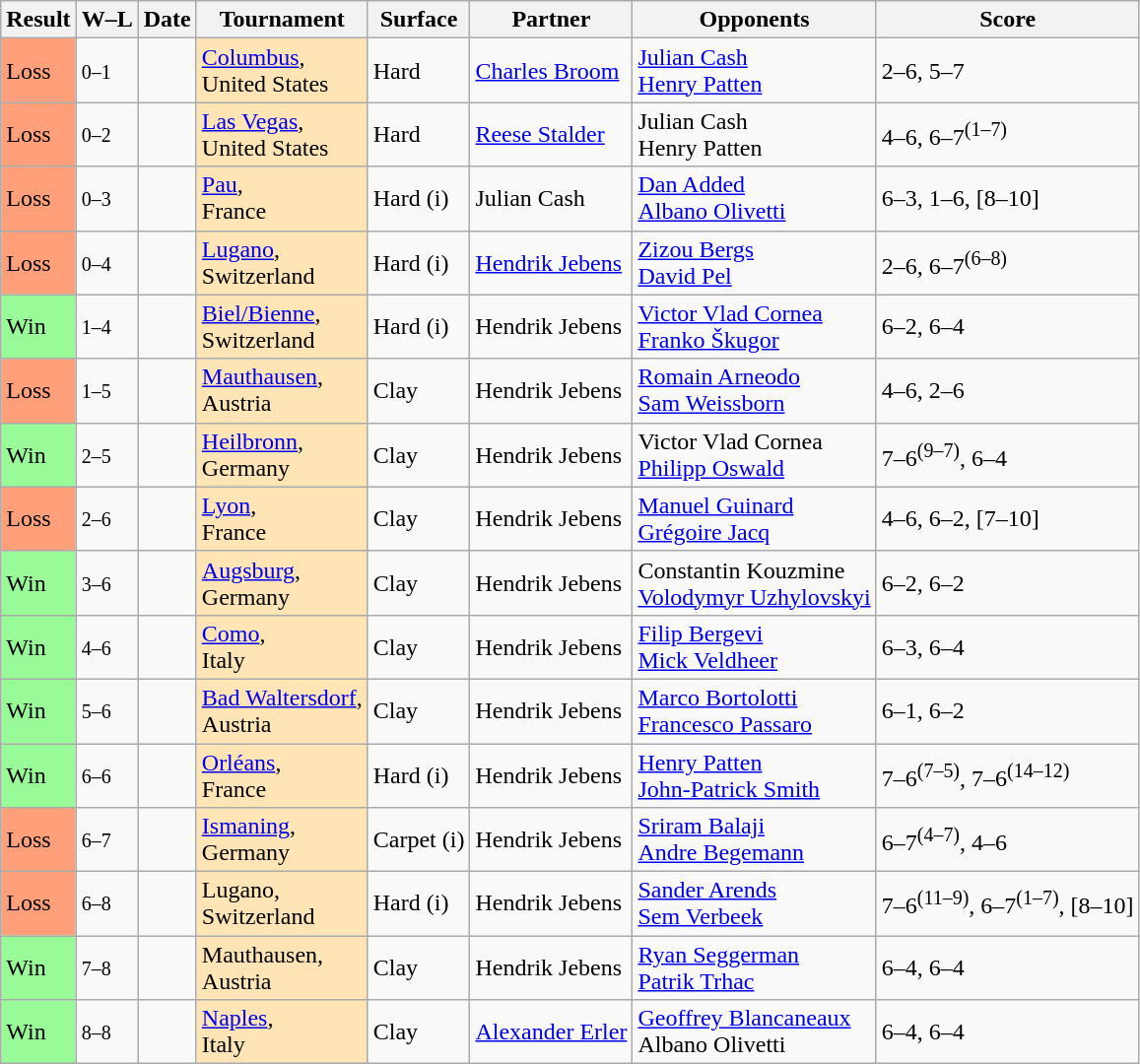<table class="sortable wikitable nowrap">
<tr>
<th>Result</th>
<th class="unsortable">W–L</th>
<th>Date</th>
<th>Tournament</th>
<th>Surface</th>
<th>Partner</th>
<th>Opponents</th>
<th class="unsortable">Score</th>
</tr>
<tr>
<td bgcolor=FFA07A>Loss</td>
<td><small>0–1</small></td>
<td><a href='#'></a></td>
<td style="background:moccasin;"><a href='#'>Columbus</a>, <br> United States</td>
<td>Hard</td>
<td> <a href='#'>Charles Broom</a></td>
<td> <a href='#'>Julian Cash</a><br> <a href='#'>Henry Patten</a></td>
<td>2–6, 5–7</td>
</tr>
<tr>
<td bgcolor=FFA07A>Loss</td>
<td><small>0–2</small></td>
<td><a href='#'></a></td>
<td style="background:moccasin;"><a href='#'>Las Vegas</a>, <br> United States</td>
<td>Hard</td>
<td> <a href='#'>Reese Stalder</a></td>
<td> Julian Cash<br> Henry Patten</td>
<td>4–6, 6–7<sup>(1–7)</sup></td>
</tr>
<tr>
<td bgcolor=FFA07A>Loss</td>
<td><small>0–3</small></td>
<td><a href='#'></a></td>
<td style="background:moccasin;"><a href='#'>Pau</a>, <br> France</td>
<td>Hard (i)</td>
<td> Julian Cash</td>
<td> <a href='#'>Dan Added</a><br> <a href='#'>Albano Olivetti</a></td>
<td>6–3, 1–6, [8–10]</td>
</tr>
<tr>
<td bgcolor=FFA07A>Loss</td>
<td><small>0–4</small></td>
<td><a href='#'></a></td>
<td style="background:moccasin;"><a href='#'>Lugano</a>, <br> Switzerland</td>
<td>Hard (i)</td>
<td> <a href='#'>Hendrik Jebens</a></td>
<td> <a href='#'>Zizou Bergs</a><br> <a href='#'>David Pel</a></td>
<td>2–6, 6–7<sup>(6–8)</sup></td>
</tr>
<tr>
<td bgcolor=98FB98>Win</td>
<td><small>1–4</small></td>
<td><a href='#'></a></td>
<td style="background:moccasin;"><a href='#'>Biel/Bienne</a>, <br> Switzerland</td>
<td>Hard (i)</td>
<td> Hendrik Jebens</td>
<td> <a href='#'>Victor Vlad Cornea</a><br> <a href='#'>Franko Škugor</a></td>
<td>6–2, 6–4</td>
</tr>
<tr>
<td bgcolor=FFA07A>Loss</td>
<td><small>1–5</small></td>
<td><a href='#'></a></td>
<td bgcolor=moccasin><a href='#'>Mauthausen</a>, <br> Austria</td>
<td>Clay</td>
<td> Hendrik Jebens</td>
<td> <a href='#'>Romain Arneodo</a><br> <a href='#'>Sam Weissborn</a></td>
<td>4–6, 2–6</td>
</tr>
<tr>
<td bgcolor=98FB98>Win</td>
<td><small>2–5</small></td>
<td><a href='#'></a></td>
<td bgcolor=moccasin><a href='#'>Heilbronn</a>, <br> Germany</td>
<td>Clay</td>
<td> Hendrik Jebens</td>
<td> Victor Vlad Cornea<br> <a href='#'>Philipp Oswald</a></td>
<td>7–6<sup>(9–7)</sup>, 6–4</td>
</tr>
<tr>
<td bgcolor=FFA07A>Loss</td>
<td><small>2–6</small></td>
<td><a href='#'></a></td>
<td bgcolor=moccasin><a href='#'>Lyon</a>, <br> France</td>
<td>Clay</td>
<td> Hendrik Jebens</td>
<td> <a href='#'>Manuel Guinard</a><br> <a href='#'>Grégoire Jacq</a></td>
<td>4–6, 6–2, [7–10]</td>
</tr>
<tr>
<td bgcolor=98FB98>Win</td>
<td><small>3–6</small></td>
<td><a href='#'></a></td>
<td bgcolor=moccasin><a href='#'>Augsburg</a>, <br> Germany</td>
<td>Clay</td>
<td> Hendrik Jebens</td>
<td> Constantin Kouzmine<br> <a href='#'>Volodymyr Uzhylovskyi</a></td>
<td>6–2, 6–2</td>
</tr>
<tr>
<td bgcolor=98FB98>Win</td>
<td><small>4–6</small></td>
<td><a href='#'></a></td>
<td bgcolor=moccasin><a href='#'>Como</a>, <br> Italy</td>
<td>Clay</td>
<td> Hendrik Jebens</td>
<td> <a href='#'>Filip Bergevi</a><br> <a href='#'>Mick Veldheer</a></td>
<td>6–3, 6–4</td>
</tr>
<tr>
<td bgcolor=98FB98>Win</td>
<td><small>5–6</small></td>
<td><a href='#'></a></td>
<td bgcolor=moccasin><a href='#'>Bad Waltersdorf</a>, <br> Austria</td>
<td>Clay</td>
<td> Hendrik Jebens</td>
<td> <a href='#'>Marco Bortolotti</a><br> <a href='#'>Francesco Passaro</a></td>
<td>6–1, 6–2</td>
</tr>
<tr>
<td bgcolor=98FB98>Win</td>
<td><small>6–6</small></td>
<td><a href='#'></a></td>
<td bgcolor=moccasin><a href='#'>Orléans</a>, <br> France</td>
<td>Hard (i)</td>
<td> Hendrik Jebens</td>
<td> <a href='#'>Henry Patten</a><br> <a href='#'>John-Patrick Smith</a></td>
<td>7–6<sup>(7–5)</sup>, 7–6<sup>(14–12)</sup></td>
</tr>
<tr>
<td bgcolor=FFA07A>Loss</td>
<td><small>6–7</small></td>
<td><a href='#'></a></td>
<td bgcolor=moccasin><a href='#'>Ismaning</a>, <br> Germany</td>
<td>Carpet (i)</td>
<td> Hendrik Jebens</td>
<td> <a href='#'>Sriram Balaji</a><br> <a href='#'>Andre Begemann</a></td>
<td>6–7<sup>(4–7)</sup>, 4–6</td>
</tr>
<tr>
<td bgcolor=FFA07A>Loss</td>
<td><small>6–8</small></td>
<td><a href='#'></a></td>
<td bgcolor=moccasin>Lugano, <br> Switzerland</td>
<td>Hard (i)</td>
<td> Hendrik Jebens</td>
<td> <a href='#'>Sander Arends</a><br> <a href='#'>Sem Verbeek</a></td>
<td>7–6<sup>(11–9)</sup>, 6–7<sup>(1–7)</sup>, [8–10]</td>
</tr>
<tr>
<td bgcolor=98FB98>Win</td>
<td><small>7–8</small></td>
<td><a href='#'></a></td>
<td bgcolor=moccasin>Mauthausen, <br> Austria</td>
<td>Clay</td>
<td> Hendrik Jebens</td>
<td> <a href='#'>Ryan Seggerman</a><br> <a href='#'>Patrik Trhac</a></td>
<td>6–4, 6–4</td>
</tr>
<tr>
<td bgcolor=98FB98>Win</td>
<td><small>8–8</small></td>
<td><a href='#'></a></td>
<td bgcolor=moccasin><a href='#'>Naples</a>, <br> Italy</td>
<td>Clay</td>
<td> <a href='#'>Alexander Erler</a></td>
<td> <a href='#'>Geoffrey Blancaneaux</a><br> Albano Olivetti</td>
<td>6–4, 6–4</td>
</tr>
</table>
